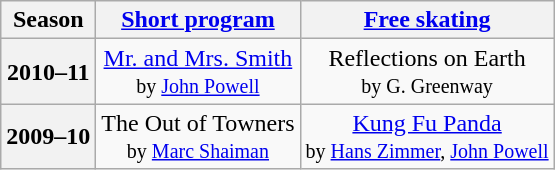<table class=wikitable style=text-align:center>
<tr>
<th>Season</th>
<th><a href='#'>Short program</a></th>
<th><a href='#'>Free skating</a></th>
</tr>
<tr>
<th>2010–11 <br> </th>
<td><a href='#'>Mr. and Mrs. Smith</a> <br><small> by <a href='#'>John Powell</a></small></td>
<td>Reflections on Earth <br><small> by G. Greenway</small></td>
</tr>
<tr>
<th>2009–10 <br> </th>
<td>The Out of Towners <br><small> by <a href='#'>Marc Shaiman</a> </small></td>
<td><a href='#'>Kung Fu Panda</a> <br><small> by <a href='#'>Hans Zimmer</a>, <a href='#'>John Powell</a> </small></td>
</tr>
</table>
